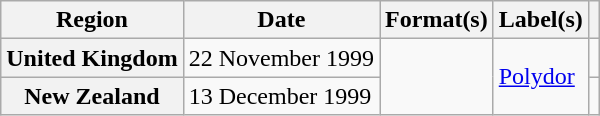<table class="wikitable plainrowheaders">
<tr>
<th scope="col">Region</th>
<th scope="col">Date</th>
<th scope="col">Format(s)</th>
<th scope="col">Label(s)</th>
<th scope="col"></th>
</tr>
<tr>
<th scope="row">United Kingdom</th>
<td>22 November 1999</td>
<td rowspan="2"></td>
<td rowspan="2"><a href='#'>Polydor</a></td>
<td></td>
</tr>
<tr>
<th scope="row">New Zealand</th>
<td>13 December 1999</td>
<td></td>
</tr>
</table>
